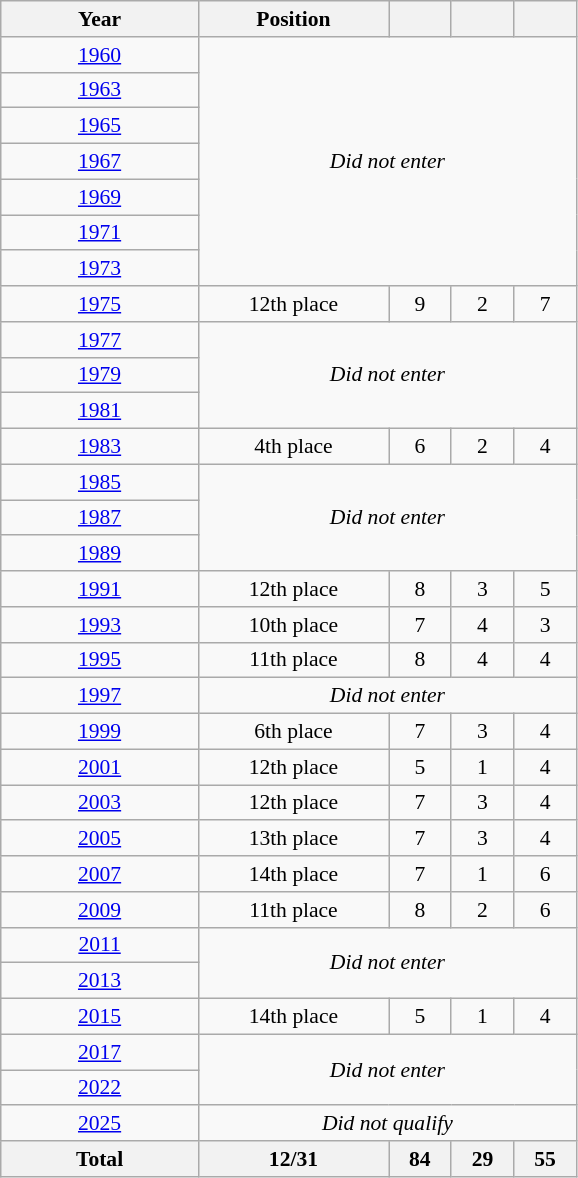<table class="wikitable" style="text-align: center;font-size:90%;">
<tr>
<th width=125>Year</th>
<th width=120>Position</th>
<th width=35></th>
<th width=35></th>
<th width=35></th>
</tr>
<tr>
<td> <a href='#'>1960</a></td>
<td rowspan=7 colspan=4><em>Did not enter</em></td>
</tr>
<tr>
<td> <a href='#'>1963</a></td>
</tr>
<tr>
<td> <a href='#'>1965</a></td>
</tr>
<tr>
<td> <a href='#'>1967</a></td>
</tr>
<tr>
<td> <a href='#'>1969</a></td>
</tr>
<tr>
<td> <a href='#'>1971</a></td>
</tr>
<tr>
<td> <a href='#'>1973</a></td>
</tr>
<tr>
<td> <a href='#'>1975</a></td>
<td>12th place</td>
<td>9</td>
<td>2</td>
<td>7</td>
</tr>
<tr>
<td> <a href='#'>1977</a></td>
<td rowspan=3 colspan=4><em>Did not enter</em></td>
</tr>
<tr>
<td> <a href='#'>1979</a></td>
</tr>
<tr>
<td> <a href='#'>1981</a></td>
</tr>
<tr>
<td> <a href='#'>1983</a></td>
<td>4th place</td>
<td>6</td>
<td>2</td>
<td>4</td>
</tr>
<tr>
<td> <a href='#'>1985</a></td>
<td rowspan=3 colspan=4><em>Did not enter</em></td>
</tr>
<tr>
<td> <a href='#'>1987</a></td>
</tr>
<tr>
<td> <a href='#'>1989</a></td>
</tr>
<tr>
<td> <a href='#'>1991</a></td>
<td>12th place</td>
<td>8</td>
<td>3</td>
<td>5</td>
</tr>
<tr>
<td> <a href='#'>1993</a></td>
<td>10th place</td>
<td>7</td>
<td>4</td>
<td>3</td>
</tr>
<tr>
<td> <a href='#'>1995</a></td>
<td>11th place</td>
<td>8</td>
<td>4</td>
<td>4</td>
</tr>
<tr>
<td> <a href='#'>1997</a></td>
<td colspan=4><em>Did not enter</em></td>
</tr>
<tr>
<td> <a href='#'>1999</a></td>
<td>6th place</td>
<td>7</td>
<td>3</td>
<td>4</td>
</tr>
<tr>
<td> <a href='#'>2001</a></td>
<td>12th place</td>
<td>5</td>
<td>1</td>
<td>4</td>
</tr>
<tr>
<td> <a href='#'>2003</a></td>
<td>12th place</td>
<td>7</td>
<td>3</td>
<td>4</td>
</tr>
<tr>
<td> <a href='#'>2005</a></td>
<td>13th place</td>
<td>7</td>
<td>3</td>
<td>4</td>
</tr>
<tr>
<td> <a href='#'>2007</a></td>
<td>14th place</td>
<td>7</td>
<td>1</td>
<td>6</td>
</tr>
<tr>
<td> <a href='#'>2009</a></td>
<td>11th place</td>
<td>8</td>
<td>2</td>
<td>6</td>
</tr>
<tr>
<td> <a href='#'>2011</a></td>
<td rowspan=2 colspan=4><em>Did not enter</em></td>
</tr>
<tr>
<td> <a href='#'>2013</a></td>
</tr>
<tr>
<td> <a href='#'>2015</a></td>
<td>14th place</td>
<td>5</td>
<td>1</td>
<td>4</td>
</tr>
<tr>
<td> <a href='#'>2017</a></td>
<td rowspan=2 colspan=4><em>Did not enter</em></td>
</tr>
<tr>
<td> <a href='#'>2022</a></td>
</tr>
<tr>
<td> <a href='#'>2025</a></td>
<td colspan=4><em>Did not qualify</em></td>
</tr>
<tr>
<th>Total</th>
<th>12/31</th>
<th>84</th>
<th>29</th>
<th>55</th>
</tr>
</table>
